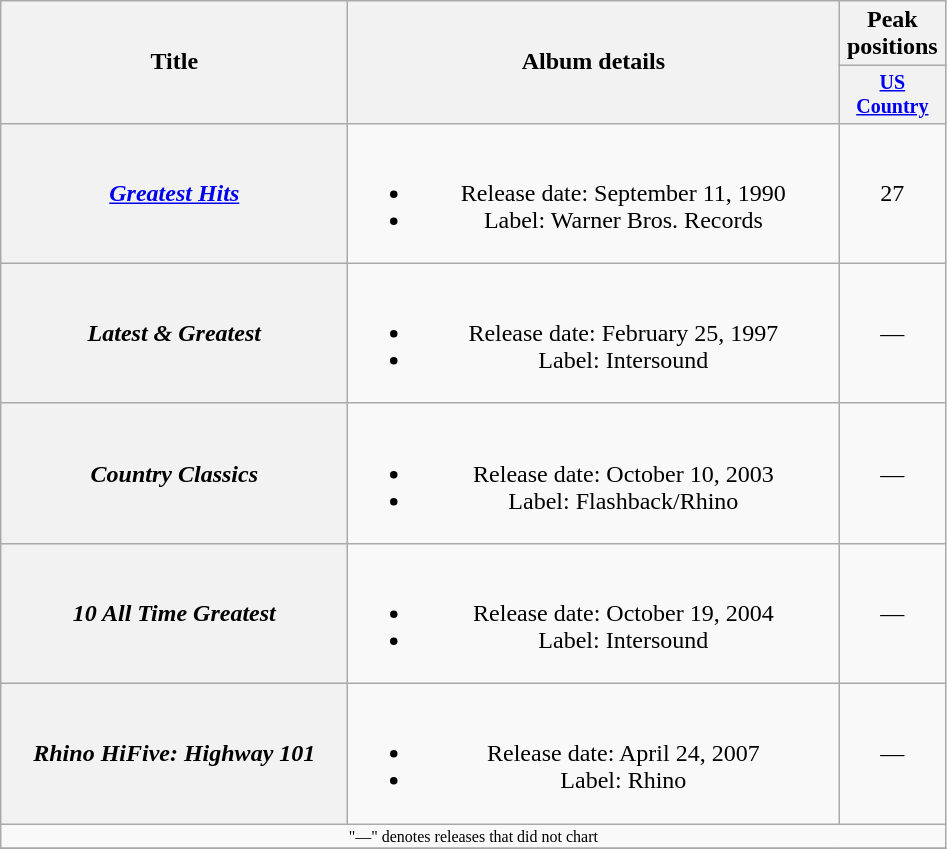<table class="wikitable plainrowheaders" style="text-align:center;">
<tr>
<th rowspan="2" style="width:14em;">Title</th>
<th rowspan="2" style="width:20em;">Album details</th>
<th colspan="1">Peak positions</th>
</tr>
<tr style="font-size:smaller;">
<th width="65"><a href='#'>US Country</a></th>
</tr>
<tr>
<th scope="row"><em><a href='#'>Greatest Hits</a></em></th>
<td><br><ul><li>Release date: September 11, 1990</li><li>Label: Warner Bros. Records</li></ul></td>
<td>27</td>
</tr>
<tr>
<th scope="row"><em>Latest & Greatest</em></th>
<td><br><ul><li>Release date: February 25, 1997</li><li>Label: Intersound</li></ul></td>
<td>—</td>
</tr>
<tr>
<th scope="row"><em>Country Classics</em></th>
<td><br><ul><li>Release date: October 10, 2003</li><li>Label: Flashback/Rhino</li></ul></td>
<td>—</td>
</tr>
<tr>
<th scope="row"><em>10 All Time Greatest</em></th>
<td><br><ul><li>Release date: October 19, 2004</li><li>Label: Intersound</li></ul></td>
<td>—</td>
</tr>
<tr>
<th scope="row"><em>Rhino HiFive: Highway 101</em></th>
<td><br><ul><li>Release date: April 24, 2007</li><li>Label: Rhino</li></ul></td>
<td>—</td>
</tr>
<tr>
<td colspan="3" style="font-size:8pt">"—" denotes releases that did not chart</td>
</tr>
<tr>
</tr>
</table>
